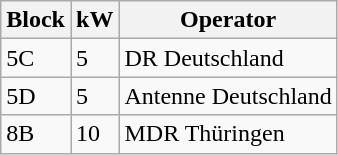<table class="wikitable sortable">
<tr>
<th>Block</th>
<th>kW</th>
<th>Operator</th>
</tr>
<tr>
<td>5C</td>
<td>5</td>
<td>DR Deutschland</td>
</tr>
<tr>
<td>5D</td>
<td>5</td>
<td>Antenne Deutschland</td>
</tr>
<tr>
<td>8B</td>
<td>10</td>
<td>MDR Thüringen</td>
</tr>
</table>
